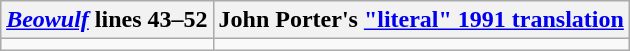<table class="wikitable" style="margin:1em auto;">
<tr>
<th><em><a href='#'>Beowulf</a></em> lines 43–52</th>
<th>John Porter's <a href='#'>"literal" 1991 translation</a></th>
</tr>
<tr>
<td></td>
<td></td>
</tr>
</table>
